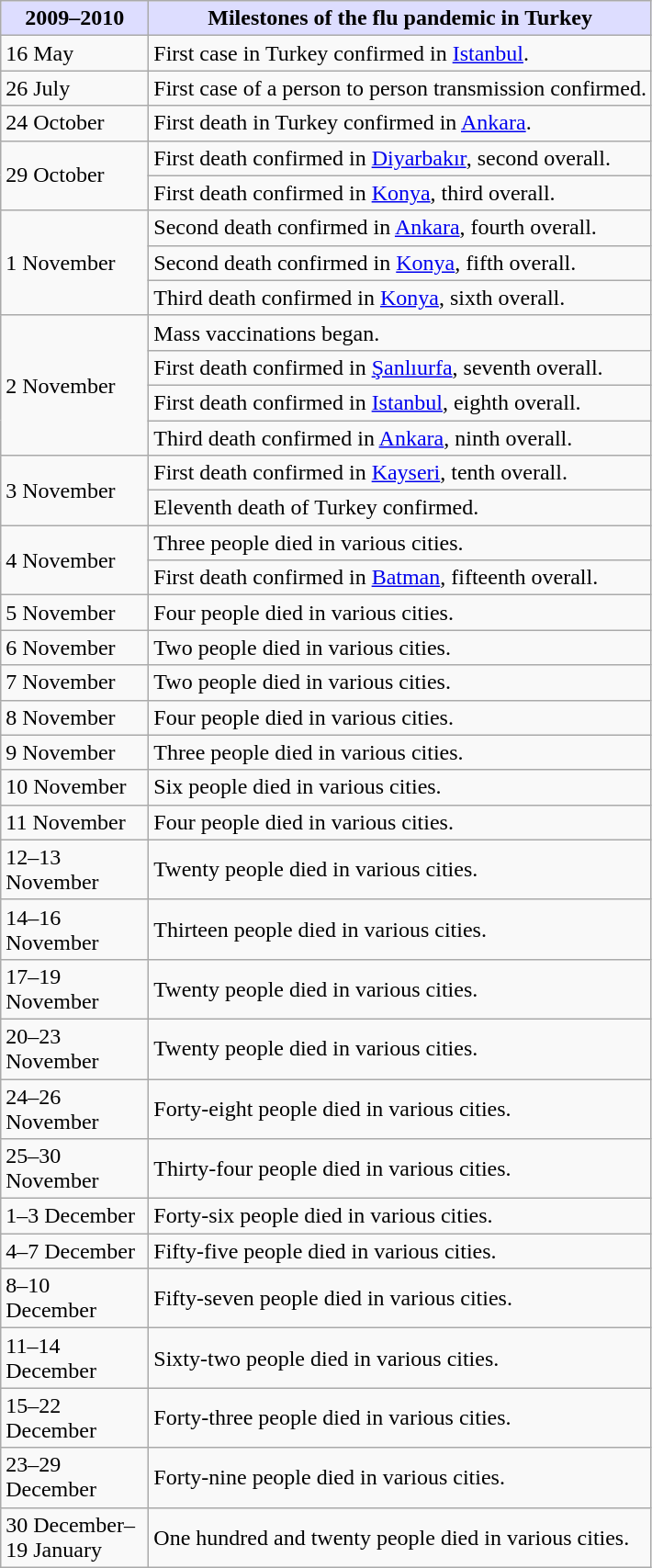<table class="wikitable" border="1">
<tr>
<th width="100px" style="background:#ddf">2009–2010</th>
<th style="background:#ddf">Milestones of the flu pandemic in Turkey</th>
</tr>
<tr>
<td>16 May</td>
<td>First case in Turkey confirmed in <a href='#'>Istanbul</a>.</td>
</tr>
<tr>
<td>26 July</td>
<td>First case of a person to person transmission confirmed.</td>
</tr>
<tr>
<td>24 October</td>
<td>First death in Turkey confirmed in <a href='#'>Ankara</a>.</td>
</tr>
<tr>
<td rowspan=2>29 October</td>
<td>First death confirmed in <a href='#'>Diyarbakır</a>, second overall.</td>
</tr>
<tr>
<td>First death confirmed in <a href='#'>Konya</a>, third overall.</td>
</tr>
<tr>
<td rowspan=3>1 November</td>
<td>Second death confirmed in <a href='#'>Ankara</a>, fourth overall.</td>
</tr>
<tr>
<td>Second death confirmed in <a href='#'>Konya</a>, fifth overall.</td>
</tr>
<tr>
<td>Third death confirmed in <a href='#'>Konya</a>, sixth overall.</td>
</tr>
<tr>
<td rowspan=4>2 November</td>
<td>Mass vaccinations began.</td>
</tr>
<tr>
<td>First death confirmed in <a href='#'>Şanlıurfa</a>, seventh overall.</td>
</tr>
<tr>
<td>First death confirmed in <a href='#'>Istanbul</a>, eighth overall.</td>
</tr>
<tr>
<td>Third death confirmed in <a href='#'>Ankara</a>, ninth overall.</td>
</tr>
<tr>
<td rowspan=2>3 November</td>
<td>First death confirmed in <a href='#'>Kayseri</a>, tenth overall.</td>
</tr>
<tr>
<td>Eleventh death of Turkey confirmed.</td>
</tr>
<tr>
<td rowspan=2>4 November</td>
<td>Three people died in various cities.</td>
</tr>
<tr>
<td>First death confirmed in <a href='#'>Batman</a>, fifteenth overall.</td>
</tr>
<tr>
<td>5 November</td>
<td>Four people died in various cities.</td>
</tr>
<tr>
<td>6 November</td>
<td>Two people died in various cities.</td>
</tr>
<tr>
<td>7 November</td>
<td>Two people died in various cities.</td>
</tr>
<tr>
<td>8 November</td>
<td>Four people died in various cities.</td>
</tr>
<tr>
<td>9 November</td>
<td>Three people died in various cities.</td>
</tr>
<tr>
<td>10 November</td>
<td>Six people died in various cities.</td>
</tr>
<tr>
<td>11 November</td>
<td>Four people died in various cities.</td>
</tr>
<tr>
<td>12–13 November</td>
<td>Twenty people died in various cities.</td>
</tr>
<tr>
<td>14–16 November</td>
<td>Thirteen people died in various cities.</td>
</tr>
<tr>
<td>17–19 November</td>
<td>Twenty people died in various cities.</td>
</tr>
<tr>
<td>20–23 November</td>
<td>Twenty people died in various cities.</td>
</tr>
<tr>
<td>24–26 November</td>
<td>Forty-eight people died in various cities.</td>
</tr>
<tr>
<td>25–30 November</td>
<td>Thirty-four people died in various cities.</td>
</tr>
<tr>
<td>1–3 December</td>
<td>Forty-six people died in various cities.</td>
</tr>
<tr>
<td>4–7 December</td>
<td>Fifty-five people died in various cities.</td>
</tr>
<tr>
<td>8–10 December</td>
<td>Fifty-seven people died in various cities.</td>
</tr>
<tr>
<td>11–14 December</td>
<td>Sixty-two people died in various cities.</td>
</tr>
<tr>
<td>15–22 December</td>
<td>Forty-three people died in various cities.</td>
</tr>
<tr>
<td>23–29 December</td>
<td>Forty-nine people died in various cities.</td>
</tr>
<tr>
<td>30 December–19 January</td>
<td>One hundred and twenty people died in various cities.</td>
</tr>
</table>
